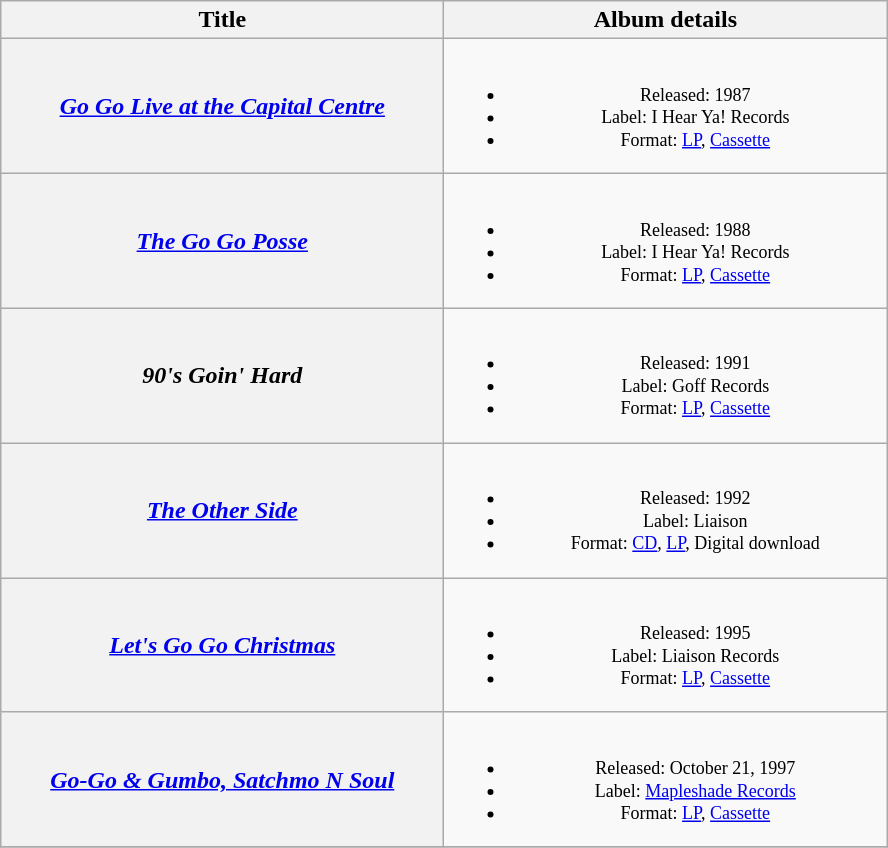<table class="wikitable plainrowheaders" style="text-align:center;">
<tr>
<th scope="col" rowspan="1" style="width:18em;">Title</th>
<th scope="col" rowspan="1" style="width:18em;">Album details</th>
</tr>
<tr>
<th scope="row"><em><a href='#'>Go Go Live at the Capital Centre</a></em></th>
<td style="font-size:12px;"><br><ul><li>Released: 1987 </li><li>Label: I Hear Ya! Records</li><li>Format: <a href='#'>LP</a>, <a href='#'>Cassette</a></li></ul></td>
</tr>
<tr>
<th scope="row"><em><a href='#'>The Go Go Posse</a></em></th>
<td style="font-size:12px;"><br><ul><li>Released: 1988 </li><li>Label: I Hear Ya! Records</li><li>Format: <a href='#'>LP</a>, <a href='#'>Cassette</a></li></ul></td>
</tr>
<tr>
<th scope="row"><em>90's Goin' Hard </em> </th>
<td style="font-size:12px;"><br><ul><li>Released: 1991 </li><li>Label: Goff Records</li><li>Format: <a href='#'>LP</a>, <a href='#'>Cassette</a></li></ul></td>
</tr>
<tr>
<th scope="row"><em><a href='#'>The Other Side</a></em> </th>
<td style="font-size:12px;"><br><ul><li>Released: 1992 </li><li>Label: Liaison</li><li>Format: <a href='#'>CD</a>, <a href='#'>LP</a>, Digital download</li></ul></td>
</tr>
<tr>
<th scope="row"><em><a href='#'>Let's Go Go Christmas</a></em></th>
<td style="font-size:12px;"><br><ul><li>Released: 1995 </li><li>Label: Liaison Records</li><li>Format: <a href='#'>LP</a>, <a href='#'>Cassette</a></li></ul></td>
</tr>
<tr>
<th scope="row"><em><a href='#'>Go-Go & Gumbo, Satchmo N Soul</a></em></th>
<td style="font-size:12px;"><br><ul><li>Released: October 21, 1997 </li><li>Label: <a href='#'>Mapleshade Records</a></li><li>Format: <a href='#'>LP</a>, <a href='#'>Cassette</a></li></ul></td>
</tr>
<tr>
</tr>
</table>
